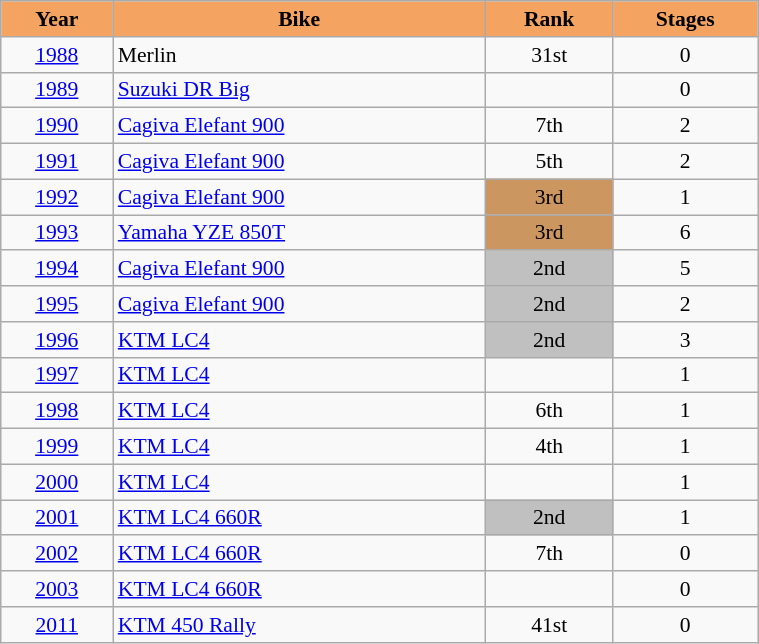<table class="wikitable" width=40% style="font-size:90%; text-align:center;">
<tr>
<th style="background:sandybrown">Year</th>
<th style="background:sandybrown">Bike</th>
<th style="background:sandybrown">Rank</th>
<th style="background:sandybrown">Stages</th>
</tr>
<tr>
<td><a href='#'>1988</a></td>
<td align=left>Merlin</td>
<td>31st</td>
<td>0</td>
</tr>
<tr>
<td><a href='#'>1989</a></td>
<td align=left><a href='#'>Suzuki DR Big</a></td>
<td></td>
<td>0</td>
</tr>
<tr>
<td><a href='#'>1990</a></td>
<td align=left><a href='#'>Cagiva Elefant 900</a></td>
<td>7th</td>
<td>2</td>
</tr>
<tr>
<td><a href='#'>1991</a></td>
<td align=left><a href='#'>Cagiva Elefant 900</a></td>
<td>5th</td>
<td>2</td>
</tr>
<tr>
<td><a href='#'>1992</a></td>
<td align=left><a href='#'>Cagiva Elefant 900</a></td>
<td bgcolor=cc966>3rd</td>
<td>1</td>
</tr>
<tr>
<td><a href='#'>1993</a></td>
<td align=left><a href='#'>Yamaha YZE 850T</a></td>
<td bgcolor=cc966>3rd</td>
<td>6</td>
</tr>
<tr>
<td><a href='#'>1994</a></td>
<td align=left><a href='#'>Cagiva Elefant 900</a></td>
<td bgcolor=silver>2nd</td>
<td>5</td>
</tr>
<tr>
<td><a href='#'>1995</a></td>
<td align=left><a href='#'>Cagiva Elefant 900</a></td>
<td bgcolor=silver>2nd</td>
<td>2</td>
</tr>
<tr>
<td><a href='#'>1996</a></td>
<td align=left><a href='#'>KTM LC4</a></td>
<td bgcolor=silver>2nd</td>
<td>3</td>
</tr>
<tr>
<td><a href='#'>1997</a></td>
<td align=left><a href='#'>KTM LC4</a></td>
<td></td>
<td>1</td>
</tr>
<tr>
<td><a href='#'>1998</a></td>
<td align=left><a href='#'>KTM LC4</a></td>
<td>6th</td>
<td>1</td>
</tr>
<tr>
<td><a href='#'>1999</a></td>
<td align=left><a href='#'>KTM LC4</a></td>
<td>4th</td>
<td>1</td>
</tr>
<tr>
<td><a href='#'>2000</a></td>
<td align=left><a href='#'>KTM LC4</a></td>
<td></td>
<td>1</td>
</tr>
<tr>
<td><a href='#'>2001</a></td>
<td align=left><a href='#'>KTM LC4 660R</a></td>
<td bgcolor=silver>2nd</td>
<td>1</td>
</tr>
<tr>
<td><a href='#'>2002</a></td>
<td align=left><a href='#'>KTM LC4 660R</a></td>
<td>7th</td>
<td>0</td>
</tr>
<tr>
<td><a href='#'>2003</a></td>
<td align=left><a href='#'>KTM LC4 660R</a></td>
<td></td>
<td>0</td>
</tr>
<tr>
<td><a href='#'>2011</a></td>
<td align=left><a href='#'>KTM 450 Rally</a></td>
<td>41st</td>
<td>0</td>
</tr>
</table>
